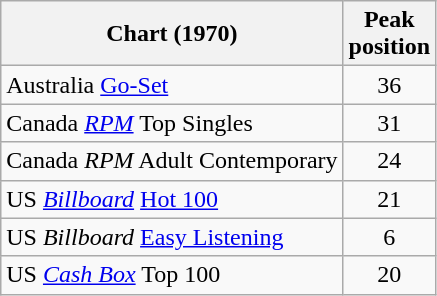<table class="wikitable sortable">
<tr>
<th>Chart (1970)</th>
<th>Peak<br>position</th>
</tr>
<tr>
<td>Australia <a href='#'>Go-Set</a></td>
<td style="text-align:center;">36</td>
</tr>
<tr>
<td>Canada <em><a href='#'>RPM</a></em> Top Singles</td>
<td style="text-align:center;">31</td>
</tr>
<tr>
<td>Canada <em>RPM</em> Adult Contemporary</td>
<td style="text-align:center;">24</td>
</tr>
<tr>
<td>US <em><a href='#'>Billboard</a></em> <a href='#'>Hot 100</a></td>
<td style="text-align:center;">21</td>
</tr>
<tr>
<td>US <em>Billboard</em> <a href='#'>Easy Listening</a></td>
<td style="text-align:center;">6</td>
</tr>
<tr>
<td>US <a href='#'><em>Cash Box</em></a> Top 100</td>
<td align="center">20</td>
</tr>
</table>
